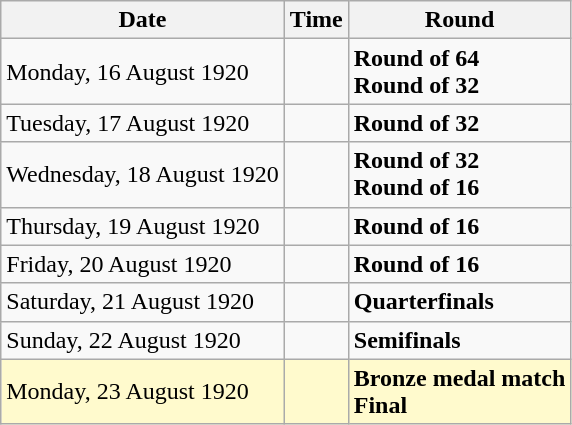<table class="wikitable">
<tr>
<th>Date</th>
<th>Time</th>
<th>Round</th>
</tr>
<tr>
<td>Monday, 16 August 1920</td>
<td></td>
<td><strong>Round of 64</strong><br><strong>Round of 32</strong></td>
</tr>
<tr>
<td>Tuesday, 17 August 1920</td>
<td></td>
<td><strong>Round of 32</strong></td>
</tr>
<tr>
<td>Wednesday, 18 August 1920</td>
<td></td>
<td><strong>Round of 32</strong><br><strong>Round of 16</strong></td>
</tr>
<tr>
<td>Thursday, 19 August 1920</td>
<td></td>
<td><strong>Round of 16</strong></td>
</tr>
<tr>
<td>Friday, 20 August 1920</td>
<td></td>
<td><strong>Round of 16</strong></td>
</tr>
<tr>
<td>Saturday, 21 August 1920</td>
<td></td>
<td><strong>Quarterfinals</strong></td>
</tr>
<tr>
<td>Sunday, 22 August 1920</td>
<td></td>
<td><strong>Semifinals</strong></td>
</tr>
<tr style=background:lemonchiffon>
<td>Monday, 23 August 1920</td>
<td></td>
<td><strong>Bronze medal match</strong><br><strong>Final</strong></td>
</tr>
</table>
